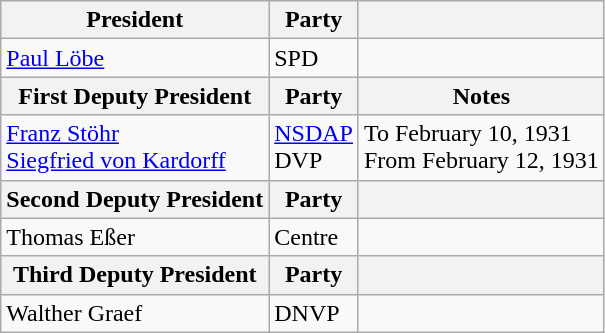<table class="wikitable">
<tr>
<th>President</th>
<th>Party</th>
<th></th>
</tr>
<tr>
<td><a href='#'>Paul Löbe</a></td>
<td>SPD</td>
<td></td>
</tr>
<tr>
<th>First Deputy President</th>
<th>Party</th>
<th>Notes</th>
</tr>
<tr>
<td><a href='#'>Franz Stöhr</a><br><a href='#'>Siegfried von Kardorff</a></td>
<td><a href='#'>NSDAP</a><br>DVP</td>
<td>To February 10, 1931<br>From February 12, 1931</td>
</tr>
<tr>
<th>Second Deputy President</th>
<th>Party</th>
<th></th>
</tr>
<tr>
<td>Thomas Eßer</td>
<td>Centre</td>
<td></td>
</tr>
<tr>
<th>Third Deputy President</th>
<th>Party</th>
<th></th>
</tr>
<tr>
<td>Walther Graef</td>
<td>DNVP</td>
<td></td>
</tr>
</table>
